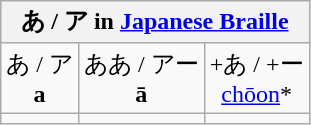<table class="wikitable nowrap" style="text-align:center">
<tr>
<th colspan=3>あ / ア in <a href='#'>Japanese Braille</a></th>
</tr>
<tr>
<td>あ / ア <br><strong>a</strong></td>
<td>ああ / アー <br><strong>ā</strong></td>
<td>+あ / +ー <br><a href='#'>chōon</a>*</td>
</tr>
<tr>
<td></td>
<td></td>
<td></td>
</tr>
</table>
